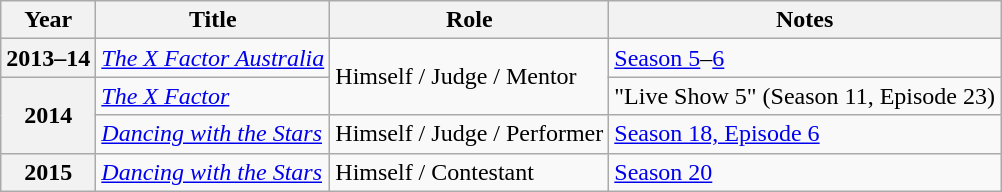<table class="wikitable plainrowheaders sortable">
<tr>
<th scope="col">Year</th>
<th scope="col">Title</th>
<th scope="col">Role</th>
<th scope="col" class="unsortable">Notes</th>
</tr>
<tr>
<th scope="row">2013–14</th>
<td><em><a href='#'>The X Factor Australia</a></em></td>
<td rowspan="2">Himself / Judge / Mentor</td>
<td><a href='#'>Season 5</a>–<a href='#'>6</a></td>
</tr>
<tr>
<th scope="row" rowspan="2">2014</th>
<td><em><a href='#'>The X Factor</a></em></td>
<td>"Live Show 5" (Season 11, Episode 23)</td>
</tr>
<tr>
<td><em><a href='#'>Dancing with the Stars</a></em></td>
<td>Himself / Judge / Performer</td>
<td><a href='#'>Season 18, Episode 6</a></td>
</tr>
<tr>
<th scope="row">2015</th>
<td><em><a href='#'>Dancing with the Stars</a></em></td>
<td>Himself / Contestant</td>
<td><a href='#'>Season 20</a></td>
</tr>
</table>
